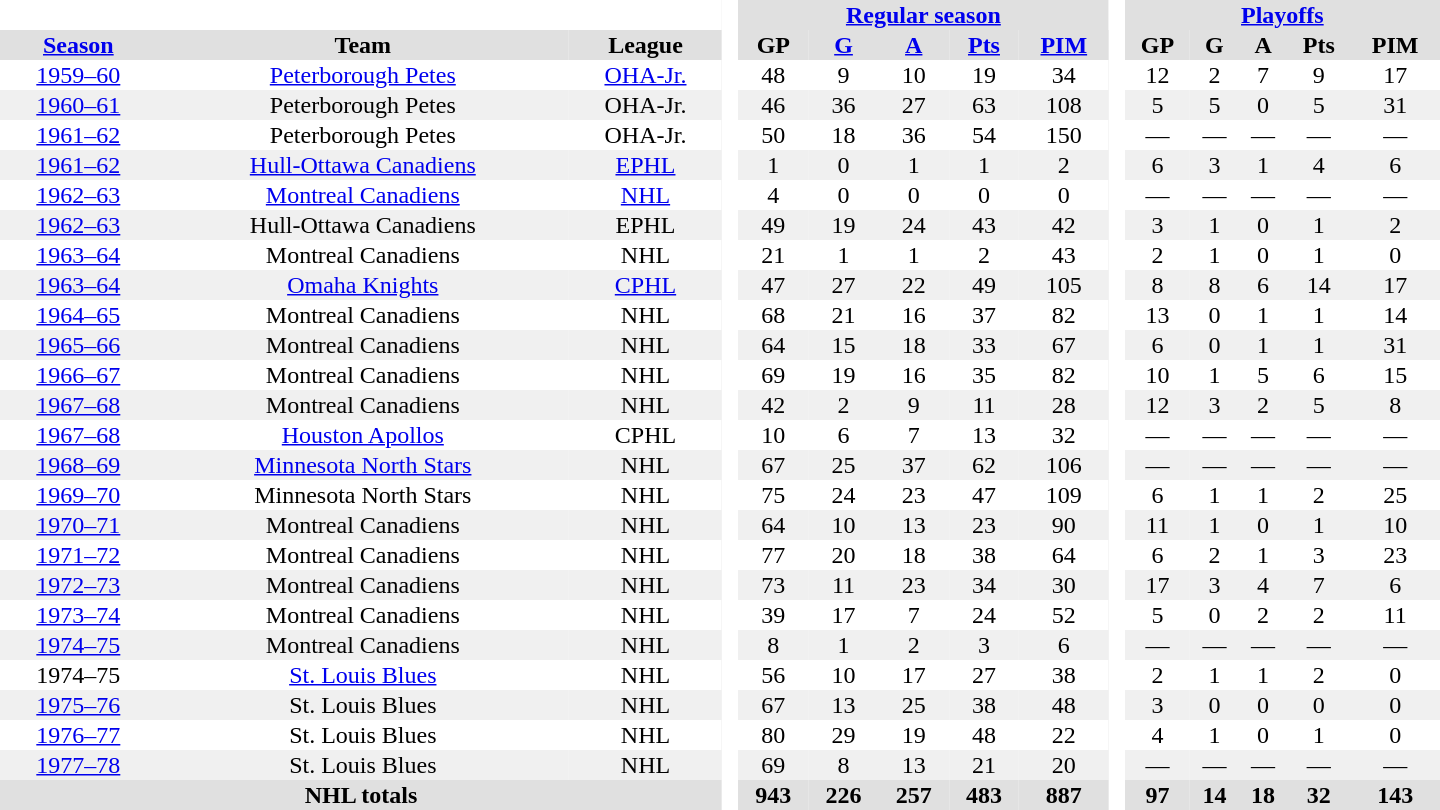<table border="0" cellpadding="1" cellspacing="0" style="text-align:center; width:60em">
<tr bgcolor="#e0e0e0">
<th colspan="3" bgcolor="#ffffff"> </th>
<th rowspan="99" bgcolor="#ffffff"> </th>
<th colspan="5"><a href='#'>Regular season</a></th>
<th rowspan="99" bgcolor="#ffffff"> </th>
<th colspan="5"><a href='#'>Playoffs</a></th>
</tr>
<tr bgcolor="#e0e0e0">
<th><a href='#'>Season</a></th>
<th>Team</th>
<th>League</th>
<th>GP</th>
<th><a href='#'>G</a></th>
<th><a href='#'>A</a></th>
<th><a href='#'>Pts</a></th>
<th><a href='#'>PIM</a></th>
<th>GP</th>
<th>G</th>
<th>A</th>
<th>Pts</th>
<th>PIM</th>
</tr>
<tr>
<td><a href='#'>1959–60</a></td>
<td><a href='#'>Peterborough Petes</a></td>
<td><a href='#'>OHA-Jr.</a></td>
<td>48</td>
<td>9</td>
<td>10</td>
<td>19</td>
<td>34</td>
<td>12</td>
<td>2</td>
<td>7</td>
<td>9</td>
<td>17</td>
</tr>
<tr bgcolor="#f0f0f0">
<td><a href='#'>1960–61</a></td>
<td>Peterborough Petes</td>
<td>OHA-Jr.</td>
<td>46</td>
<td>36</td>
<td>27</td>
<td>63</td>
<td>108</td>
<td>5</td>
<td>5</td>
<td>0</td>
<td>5</td>
<td>31</td>
</tr>
<tr>
<td><a href='#'>1961–62</a></td>
<td>Peterborough Petes</td>
<td>OHA-Jr.</td>
<td>50</td>
<td>18</td>
<td>36</td>
<td>54</td>
<td>150</td>
<td>—</td>
<td>—</td>
<td>—</td>
<td>—</td>
<td>—</td>
</tr>
<tr bgcolor="#f0f0f0">
<td><a href='#'>1961–62</a></td>
<td><a href='#'>Hull-Ottawa Canadiens</a></td>
<td><a href='#'>EPHL</a></td>
<td>1</td>
<td>0</td>
<td>1</td>
<td>1</td>
<td>2</td>
<td>6</td>
<td>3</td>
<td>1</td>
<td>4</td>
<td>6</td>
</tr>
<tr>
<td><a href='#'>1962–63</a></td>
<td><a href='#'>Montreal Canadiens</a></td>
<td><a href='#'>NHL</a></td>
<td>4</td>
<td>0</td>
<td>0</td>
<td>0</td>
<td>0</td>
<td>—</td>
<td>—</td>
<td>—</td>
<td>—</td>
<td>—</td>
</tr>
<tr bgcolor="#f0f0f0">
<td><a href='#'>1962–63</a></td>
<td>Hull-Ottawa Canadiens</td>
<td>EPHL</td>
<td>49</td>
<td>19</td>
<td>24</td>
<td>43</td>
<td>42</td>
<td>3</td>
<td>1</td>
<td>0</td>
<td>1</td>
<td>2</td>
</tr>
<tr>
<td><a href='#'>1963–64</a></td>
<td>Montreal Canadiens</td>
<td>NHL</td>
<td>21</td>
<td>1</td>
<td>1</td>
<td>2</td>
<td>43</td>
<td>2</td>
<td>1</td>
<td>0</td>
<td>1</td>
<td>0</td>
</tr>
<tr bgcolor="#f0f0f0">
<td><a href='#'>1963–64</a></td>
<td><a href='#'>Omaha Knights</a></td>
<td><a href='#'>CPHL</a></td>
<td>47</td>
<td>27</td>
<td>22</td>
<td>49</td>
<td>105</td>
<td>8</td>
<td>8</td>
<td>6</td>
<td>14</td>
<td>17</td>
</tr>
<tr>
<td><a href='#'>1964–65</a></td>
<td>Montreal Canadiens</td>
<td>NHL</td>
<td>68</td>
<td>21</td>
<td>16</td>
<td>37</td>
<td>82</td>
<td>13</td>
<td>0</td>
<td>1</td>
<td>1</td>
<td>14</td>
</tr>
<tr bgcolor="#f0f0f0">
<td><a href='#'>1965–66</a></td>
<td>Montreal Canadiens</td>
<td>NHL</td>
<td>64</td>
<td>15</td>
<td>18</td>
<td>33</td>
<td>67</td>
<td>6</td>
<td>0</td>
<td>1</td>
<td>1</td>
<td>31</td>
</tr>
<tr>
<td><a href='#'>1966–67</a></td>
<td>Montreal Canadiens</td>
<td>NHL</td>
<td>69</td>
<td>19</td>
<td>16</td>
<td>35</td>
<td>82</td>
<td>10</td>
<td>1</td>
<td>5</td>
<td>6</td>
<td>15</td>
</tr>
<tr bgcolor="#f0f0f0">
<td><a href='#'>1967–68</a></td>
<td>Montreal Canadiens</td>
<td>NHL</td>
<td>42</td>
<td>2</td>
<td>9</td>
<td>11</td>
<td>28</td>
<td>12</td>
<td>3</td>
<td>2</td>
<td>5</td>
<td>8</td>
</tr>
<tr>
<td><a href='#'>1967–68</a></td>
<td><a href='#'>Houston Apollos</a></td>
<td>CPHL</td>
<td>10</td>
<td>6</td>
<td>7</td>
<td>13</td>
<td>32</td>
<td>—</td>
<td>—</td>
<td>—</td>
<td>—</td>
<td>—</td>
</tr>
<tr bgcolor="#f0f0f0">
<td><a href='#'>1968–69</a></td>
<td><a href='#'>Minnesota North Stars</a></td>
<td>NHL</td>
<td>67</td>
<td>25</td>
<td>37</td>
<td>62</td>
<td>106</td>
<td>—</td>
<td>—</td>
<td>—</td>
<td>—</td>
<td>—</td>
</tr>
<tr>
<td><a href='#'>1969–70</a></td>
<td>Minnesota North Stars</td>
<td>NHL</td>
<td>75</td>
<td>24</td>
<td>23</td>
<td>47</td>
<td>109</td>
<td>6</td>
<td>1</td>
<td>1</td>
<td>2</td>
<td>25</td>
</tr>
<tr bgcolor="#f0f0f0">
<td><a href='#'>1970–71</a></td>
<td>Montreal Canadiens</td>
<td>NHL</td>
<td>64</td>
<td>10</td>
<td>13</td>
<td>23</td>
<td>90</td>
<td>11</td>
<td>1</td>
<td>0</td>
<td>1</td>
<td>10</td>
</tr>
<tr>
<td><a href='#'>1971–72</a></td>
<td>Montreal Canadiens</td>
<td>NHL</td>
<td>77</td>
<td>20</td>
<td>18</td>
<td>38</td>
<td>64</td>
<td>6</td>
<td>2</td>
<td>1</td>
<td>3</td>
<td>23</td>
</tr>
<tr bgcolor="#f0f0f0">
<td><a href='#'>1972–73</a></td>
<td>Montreal Canadiens</td>
<td>NHL</td>
<td>73</td>
<td>11</td>
<td>23</td>
<td>34</td>
<td>30</td>
<td>17</td>
<td>3</td>
<td>4</td>
<td>7</td>
<td>6</td>
</tr>
<tr>
<td><a href='#'>1973–74</a></td>
<td>Montreal Canadiens</td>
<td>NHL</td>
<td>39</td>
<td>17</td>
<td>7</td>
<td>24</td>
<td>52</td>
<td>5</td>
<td>0</td>
<td>2</td>
<td>2</td>
<td>11</td>
</tr>
<tr bgcolor="#f0f0f0">
<td><a href='#'>1974–75</a></td>
<td>Montreal Canadiens</td>
<td>NHL</td>
<td>8</td>
<td>1</td>
<td>2</td>
<td>3</td>
<td>6</td>
<td>—</td>
<td>—</td>
<td>—</td>
<td>—</td>
<td>—</td>
</tr>
<tr>
<td>1974–75</td>
<td><a href='#'>St. Louis Blues</a></td>
<td>NHL</td>
<td>56</td>
<td>10</td>
<td>17</td>
<td>27</td>
<td>38</td>
<td>2</td>
<td>1</td>
<td>1</td>
<td>2</td>
<td>0</td>
</tr>
<tr bgcolor="#f0f0f0">
<td><a href='#'>1975–76</a></td>
<td>St. Louis Blues</td>
<td>NHL</td>
<td>67</td>
<td>13</td>
<td>25</td>
<td>38</td>
<td>48</td>
<td>3</td>
<td>0</td>
<td>0</td>
<td>0</td>
<td>0</td>
</tr>
<tr>
<td><a href='#'>1976–77</a></td>
<td>St. Louis Blues</td>
<td>NHL</td>
<td>80</td>
<td>29</td>
<td>19</td>
<td>48</td>
<td>22</td>
<td>4</td>
<td>1</td>
<td>0</td>
<td>1</td>
<td>0</td>
</tr>
<tr bgcolor="#f0f0f0">
<td><a href='#'>1977–78</a></td>
<td>St. Louis Blues</td>
<td>NHL</td>
<td>69</td>
<td>8</td>
<td>13</td>
<td>21</td>
<td>20</td>
<td>—</td>
<td>—</td>
<td>—</td>
<td>—</td>
<td>—</td>
</tr>
<tr bgcolor="#e0e0e0">
<th colspan="3">NHL totals</th>
<th>943</th>
<th>226</th>
<th>257</th>
<th>483</th>
<th>887</th>
<th>97</th>
<th>14</th>
<th>18</th>
<th>32</th>
<th>143</th>
</tr>
</table>
